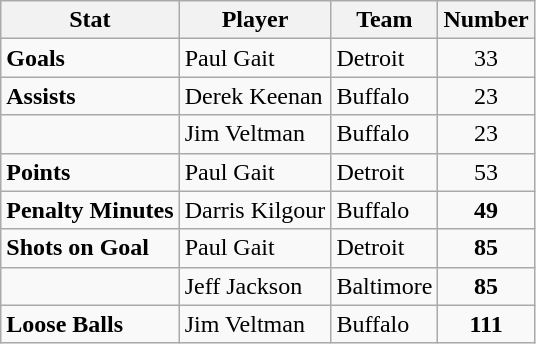<table class="wikitable">
<tr>
<th>Stat</th>
<th>Player</th>
<th>Team</th>
<th>Number</th>
</tr>
<tr>
<td><strong>Goals</strong></td>
<td>Paul Gait</td>
<td>Detroit</td>
<td align="center">33</td>
</tr>
<tr>
<td><strong>Assists</strong></td>
<td>Derek Keenan</td>
<td>Buffalo</td>
<td align="center">23</td>
</tr>
<tr>
<td> </td>
<td>Jim Veltman</td>
<td>Buffalo</td>
<td align="center">23</td>
</tr>
<tr>
<td><strong>Points</strong></td>
<td>Paul Gait</td>
<td>Detroit</td>
<td align="center">53</td>
</tr>
<tr>
<td><strong>Penalty Minutes</strong></td>
<td>Darris Kilgour</td>
<td>Buffalo</td>
<td align="center"><strong>49</strong></td>
</tr>
<tr>
<td><strong>Shots on Goal</strong></td>
<td>Paul Gait</td>
<td>Detroit</td>
<td align="center"><strong>85</strong></td>
</tr>
<tr>
<td> </td>
<td>Jeff Jackson</td>
<td>Baltimore</td>
<td align="center"><strong>85</strong></td>
</tr>
<tr>
<td><strong>Loose Balls</strong></td>
<td>Jim Veltman</td>
<td>Buffalo</td>
<td align="center"><strong>111</strong></td>
</tr>
</table>
